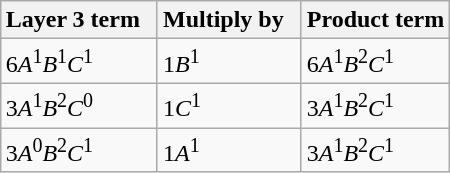<table class="wikitable" style="margin-left: auto; margin-right: auto; border: none;">
<tr>
<th>Layer 3 term  </th>
<th>Multiply by  </th>
<th>Product term</th>
</tr>
<tr>
<td>6<em>A</em><sup>1</sup><em>B</em><sup>1</sup><em>C</em><sup>1</sup></td>
<td>1<em>B</em><sup>1</sup></td>
<td>6<em>A</em><sup>1</sup><em>B</em><sup>2</sup><em>C</em><sup>1</sup></td>
</tr>
<tr>
<td>3<em>A</em><sup>1</sup><em>B</em><sup>2</sup><em>C</em><sup>0</sup></td>
<td>1<em>C</em><sup>1</sup></td>
<td>3<em>A</em><sup>1</sup><em>B</em><sup>2</sup><em>C</em><sup>1</sup></td>
</tr>
<tr>
<td>3<em>A</em><sup>0</sup><em>B</em><sup>2</sup><em>C</em><sup>1</sup></td>
<td>1<em>A</em><sup>1</sup></td>
<td>3<em>A</em><sup>1</sup><em>B</em><sup>2</sup><em>C</em><sup>1</sup></td>
</tr>
</table>
